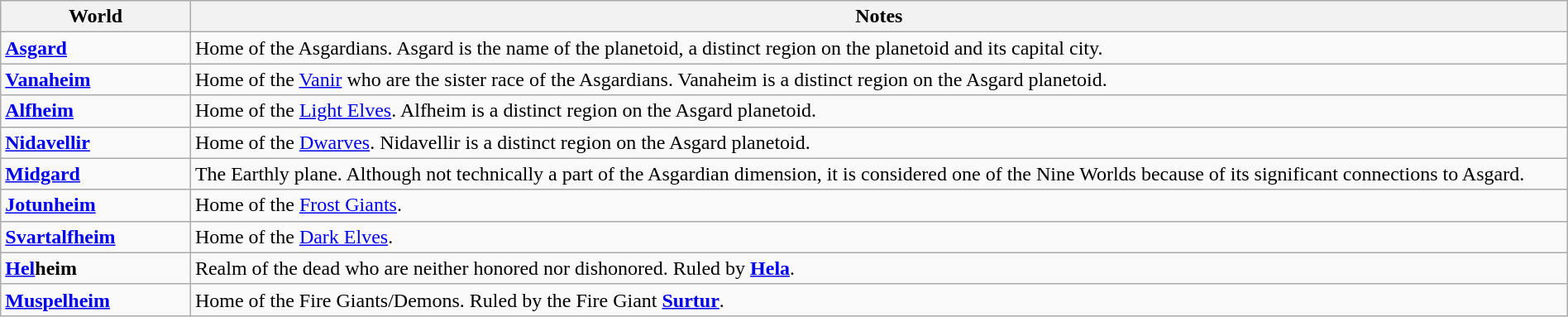<table class="wikitable"  style="width:100%; text-align:left; margin:1em auto 1em auto;">
<tr>
<th width=12%>World</th>
<th width=87%>Notes</th>
</tr>
<tr>
<td><strong><a href='#'>Asgard</a></strong></td>
<td>Home of the Asgardians. Asgard is the name of the planetoid, a distinct region on the planetoid and its capital city.</td>
</tr>
<tr>
<td><strong><a href='#'>Vanaheim</a></strong></td>
<td>Home of the <a href='#'>Vanir</a> who are the sister race of the Asgardians. Vanaheim is a distinct region on the Asgard planetoid.</td>
</tr>
<tr>
<td><strong><a href='#'>Alfheim</a></strong></td>
<td>Home of the <a href='#'>Light Elves</a>. Alfheim is a distinct region on the Asgard planetoid.</td>
</tr>
<tr>
<td><strong><a href='#'>Nidavellir</a></strong></td>
<td>Home of the <a href='#'>Dwarves</a>. Nidavellir is a distinct region on the Asgard planetoid.</td>
</tr>
<tr>
<td><strong><a href='#'>Midgard</a></strong></td>
<td>The Earthly plane. Although not technically a part of the Asgardian dimension, it is considered one of the Nine Worlds because of its significant connections to Asgard.</td>
</tr>
<tr>
<td><strong><a href='#'>Jotunheim</a></strong></td>
<td>Home of the <a href='#'>Frost Giants</a>.</td>
</tr>
<tr>
<td><strong><a href='#'>Svartalfheim</a></strong></td>
<td>Home of the <a href='#'>Dark Elves</a>.</td>
</tr>
<tr>
<td><strong><a href='#'>Hel</a>heim</strong></td>
<td>Realm of the dead who are neither honored nor dishonored. Ruled by <strong><a href='#'>Hela</a></strong>.</td>
</tr>
<tr>
<td><strong><a href='#'>Muspelheim</a></strong></td>
<td>Home of the Fire Giants/Demons. Ruled by the Fire Giant <strong><a href='#'>Surtur</a></strong>.</td>
</tr>
</table>
